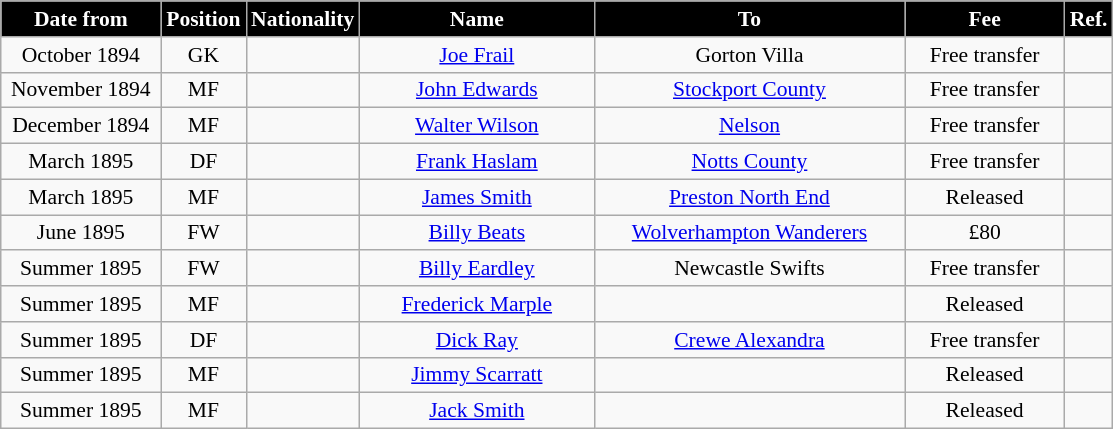<table class="wikitable" style="text-align:center; font-size:90%; ">
<tr>
<th style="background:#000000; color:white; width:100px;">Date from</th>
<th style="background:#000000; color:white; width:50px;">Position</th>
<th style="background:#000000; color:white; width:50px;">Nationality</th>
<th style="background:#000000; color:white; width:150px;">Name</th>
<th style="background:#000000; color:white; width:200px;">To</th>
<th style="background:#000000; color:white; width:100px;">Fee</th>
<th style="background:#000000; color:white; width:25px;">Ref.</th>
</tr>
<tr>
<td>October 1894</td>
<td>GK</td>
<td></td>
<td><a href='#'>Joe Frail</a></td>
<td>Gorton Villa</td>
<td>Free transfer</td>
<td></td>
</tr>
<tr>
<td>November 1894</td>
<td>MF</td>
<td></td>
<td><a href='#'>John Edwards</a></td>
<td><a href='#'>Stockport County</a></td>
<td>Free transfer</td>
<td></td>
</tr>
<tr>
<td>December 1894</td>
<td>MF</td>
<td></td>
<td><a href='#'>Walter Wilson</a></td>
<td><a href='#'>Nelson</a></td>
<td>Free transfer</td>
<td></td>
</tr>
<tr>
<td>March 1895</td>
<td>DF</td>
<td></td>
<td><a href='#'>Frank Haslam</a></td>
<td><a href='#'>Notts County</a></td>
<td>Free transfer</td>
<td></td>
</tr>
<tr>
<td>March 1895</td>
<td>MF</td>
<td></td>
<td><a href='#'>James Smith</a></td>
<td><a href='#'>Preston North End</a></td>
<td>Released</td>
<td></td>
</tr>
<tr>
<td>June 1895</td>
<td>FW</td>
<td></td>
<td><a href='#'>Billy Beats</a></td>
<td><a href='#'>Wolverhampton Wanderers</a></td>
<td>£80</td>
<td></td>
</tr>
<tr>
<td>Summer 1895</td>
<td>FW</td>
<td></td>
<td><a href='#'>Billy Eardley</a></td>
<td>Newcastle Swifts</td>
<td>Free transfer</td>
<td></td>
</tr>
<tr>
<td>Summer 1895</td>
<td>MF</td>
<td></td>
<td><a href='#'>Frederick Marple</a></td>
<td></td>
<td>Released</td>
<td></td>
</tr>
<tr>
<td>Summer 1895</td>
<td>DF</td>
<td></td>
<td><a href='#'>Dick Ray</a></td>
<td><a href='#'>Crewe Alexandra</a></td>
<td>Free transfer</td>
<td></td>
</tr>
<tr>
<td>Summer 1895</td>
<td>MF</td>
<td></td>
<td><a href='#'>Jimmy Scarratt</a></td>
<td></td>
<td>Released</td>
<td></td>
</tr>
<tr>
<td>Summer 1895</td>
<td>MF</td>
<td></td>
<td><a href='#'>Jack Smith</a></td>
<td></td>
<td>Released</td>
<td></td>
</tr>
</table>
